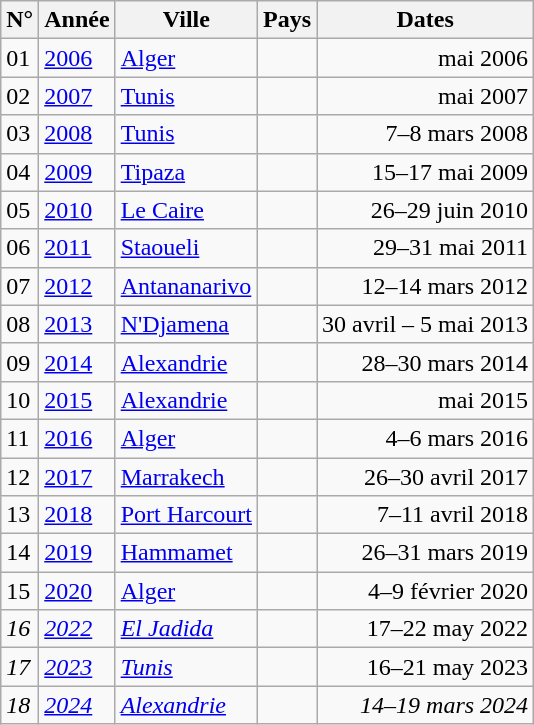<table class="wikitable">
<tr>
<th>N°</th>
<th>Année</th>
<th>Ville</th>
<th>Pays</th>
<th>Dates</th>
</tr>
<tr>
<td>01</td>
<td><a href='#'>2006</a></td>
<td><a href='#'>Alger</a></td>
<td></td>
<td align=right>mai 2006</td>
</tr>
<tr>
<td>02</td>
<td><a href='#'>2007</a></td>
<td><a href='#'>Tunis</a></td>
<td></td>
<td align=right>mai 2007</td>
</tr>
<tr>
<td>03</td>
<td><a href='#'>2008</a></td>
<td><a href='#'>Tunis</a></td>
<td></td>
<td align=right>7–8 mars 2008</td>
</tr>
<tr>
<td>04</td>
<td><a href='#'>2009</a></td>
<td><a href='#'>Tipaza</a></td>
<td></td>
<td align=right>15–17 mai 2009</td>
</tr>
<tr>
<td>05</td>
<td><a href='#'>2010</a></td>
<td><a href='#'>Le Caire</a></td>
<td></td>
<td align=right>26–29 juin 2010</td>
</tr>
<tr>
<td>06</td>
<td><a href='#'>2011</a></td>
<td><a href='#'>Staoueli</a></td>
<td></td>
<td align=right>29–31 mai 2011</td>
</tr>
<tr>
<td>07</td>
<td><a href='#'>2012</a></td>
<td><a href='#'>Antananarivo</a></td>
<td></td>
<td align=right>12–14 mars 2012</td>
</tr>
<tr>
<td>08</td>
<td><a href='#'>2013</a></td>
<td><a href='#'>N'Djamena</a></td>
<td></td>
<td align=right>30 avril – 5 mai 2013</td>
</tr>
<tr>
<td>09</td>
<td><a href='#'>2014</a></td>
<td><a href='#'>Alexandrie</a></td>
<td></td>
<td align=right>28–30 mars 2014</td>
</tr>
<tr>
<td>10</td>
<td><a href='#'>2015</a></td>
<td><a href='#'>Alexandrie</a></td>
<td></td>
<td align=right>mai 2015</td>
</tr>
<tr>
<td>11</td>
<td><a href='#'>2016</a></td>
<td><a href='#'>Alger</a></td>
<td></td>
<td align=right>4–6 mars 2016</td>
</tr>
<tr>
<td>12</td>
<td><a href='#'>2017</a></td>
<td><a href='#'>Marrakech</a></td>
<td></td>
<td align=right>26–30 avril 2017</td>
</tr>
<tr>
<td>13</td>
<td><a href='#'>2018</a></td>
<td><a href='#'>Port Harcourt</a></td>
<td></td>
<td align=right>7–11 avril 2018</td>
</tr>
<tr>
<td>14</td>
<td><a href='#'>2019</a></td>
<td><a href='#'>Hammamet</a></td>
<td></td>
<td align=right>26–31 mars 2019</td>
</tr>
<tr>
<td>15</td>
<td><a href='#'>2020</a></td>
<td><a href='#'>Alger</a></td>
<td></td>
<td align=right>4–9 février 2020</td>
</tr>
<tr>
<td><em>16</em></td>
<td><em><a href='#'>2022</a></em></td>
<td><em><a href='#'>El Jadida</a></em></td>
<td><em></em></td>
<td align=right>17–22 may 2022</td>
</tr>
<tr>
<td><em>17</em></td>
<td><em><a href='#'>2023</a></em></td>
<td><em><a href='#'>Tunis</a></em></td>
<td><em></em></td>
<td align=right>16–21 may 2023</td>
</tr>
<tr>
<td><em>18</em></td>
<td><em><a href='#'>2024</a></em></td>
<td><em><a href='#'>Alexandrie</a></em></td>
<td><em></em></td>
<td align=right><em>14–19 mars 2024</em></td>
</tr>
</table>
